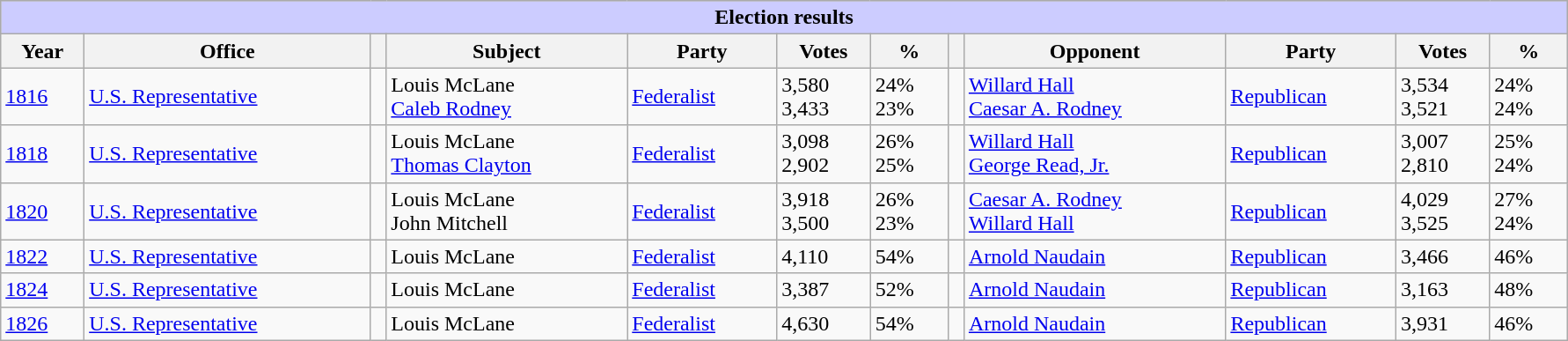<table class=wikitable style="width: 94%" style="text-align: center;" align="center">
<tr bgcolor=#cccccc>
<th colspan=12 style="background: #ccccff;">Election results</th>
</tr>
<tr>
<th><strong>Year</strong></th>
<th><strong>Office</strong></th>
<th></th>
<th><strong>Subject</strong></th>
<th><strong>Party</strong></th>
<th><strong>Votes</strong></th>
<th><strong>%</strong></th>
<th></th>
<th><strong>Opponent</strong></th>
<th><strong>Party</strong></th>
<th><strong>Votes</strong></th>
<th><strong>%</strong></th>
</tr>
<tr>
<td><a href='#'>1816</a></td>
<td><a href='#'>U.S. Representative</a></td>
<td></td>
<td>Louis McLane<br><a href='#'>Caleb Rodney</a></td>
<td><a href='#'>Federalist</a></td>
<td>3,580<br>3,433</td>
<td>24%<br>23%</td>
<td></td>
<td><a href='#'>Willard Hall</a><br><a href='#'>Caesar A. Rodney</a></td>
<td><a href='#'>Republican</a></td>
<td>3,534<br>3,521</td>
<td>24%<br>24%</td>
</tr>
<tr>
<td><a href='#'>1818</a></td>
<td><a href='#'>U.S. Representative</a></td>
<td></td>
<td>Louis McLane<br><a href='#'>Thomas Clayton</a></td>
<td><a href='#'>Federalist</a></td>
<td>3,098<br>2,902</td>
<td>26%<br>25%</td>
<td></td>
<td><a href='#'>Willard Hall</a><br><a href='#'>George Read, Jr.</a></td>
<td><a href='#'>Republican</a></td>
<td>3,007<br>2,810</td>
<td>25%<br>24%</td>
</tr>
<tr>
<td><a href='#'>1820</a></td>
<td><a href='#'>U.S. Representative</a></td>
<td></td>
<td>Louis McLane<br>John Mitchell</td>
<td><a href='#'>Federalist</a></td>
<td>3,918<br>3,500</td>
<td>26%<br>23%</td>
<td></td>
<td><a href='#'>Caesar A. Rodney</a><br><a href='#'>Willard Hall</a></td>
<td><a href='#'>Republican</a></td>
<td>4,029<br>3,525</td>
<td>27%<br>24%</td>
</tr>
<tr>
<td><a href='#'>1822</a></td>
<td><a href='#'>U.S. Representative</a></td>
<td></td>
<td>Louis McLane</td>
<td><a href='#'>Federalist</a></td>
<td>4,110</td>
<td>54%</td>
<td></td>
<td><a href='#'>Arnold Naudain</a></td>
<td><a href='#'>Republican</a></td>
<td>3,466</td>
<td>46%</td>
</tr>
<tr>
<td><a href='#'>1824</a></td>
<td><a href='#'>U.S. Representative</a></td>
<td></td>
<td>Louis McLane</td>
<td><a href='#'>Federalist</a></td>
<td>3,387</td>
<td>52%</td>
<td></td>
<td><a href='#'>Arnold Naudain</a></td>
<td><a href='#'>Republican</a></td>
<td>3,163</td>
<td>48%</td>
</tr>
<tr>
<td><a href='#'>1826</a></td>
<td><a href='#'>U.S. Representative</a></td>
<td></td>
<td>Louis McLane</td>
<td><a href='#'>Federalist</a></td>
<td>4,630</td>
<td>54%</td>
<td></td>
<td><a href='#'>Arnold Naudain</a></td>
<td><a href='#'>Republican</a></td>
<td>3,931</td>
<td>46%</td>
</tr>
</table>
